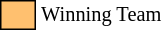<table class="toccolours" style="white-space: nowrap; font-size: 85%">
<tr>
<td style="background:#FFC06F; border: 1px solid black">      </td>
<td>Winning Team</td>
</tr>
</table>
